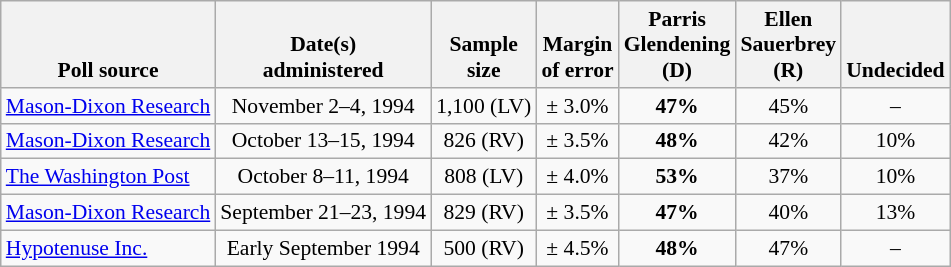<table class="wikitable" style="font-size:90%;text-align:center;">
<tr valign=bottom>
<th>Poll source</th>
<th>Date(s)<br>administered</th>
<th>Sample<br>size</th>
<th>Margin<br>of error</th>
<th style="width:60px;">Parris<br>Glendening (D)</th>
<th style="width:60px;">Ellen<br>Sauerbrey (R)</th>
<th>Undecided</th>
</tr>
<tr>
<td align=left><a href='#'>Mason-Dixon Research</a></td>
<td>November 2–4, 1994</td>
<td>1,100 (LV)</td>
<td>± 3.0%</td>
<td><strong>47%</strong></td>
<td>45%</td>
<td>–</td>
</tr>
<tr>
<td align=left><a href='#'>Mason-Dixon Research</a></td>
<td>October 13–15, 1994</td>
<td>826 (RV)</td>
<td>± 3.5%</td>
<td><strong>48%</strong></td>
<td>42%</td>
<td>10%</td>
</tr>
<tr>
<td align=left><a href='#'>The Washington Post</a></td>
<td>October 8–11, 1994</td>
<td>808 (LV)</td>
<td>± 4.0%</td>
<td><strong>53%</strong></td>
<td>37%</td>
<td>10%</td>
</tr>
<tr>
<td align=left><a href='#'>Mason-Dixon Research</a></td>
<td>September 21–23, 1994</td>
<td>829 (RV)</td>
<td>± 3.5%</td>
<td><strong>47%</strong></td>
<td>40%</td>
<td>13%</td>
</tr>
<tr>
<td align=left><a href='#'>Hypotenuse Inc.</a></td>
<td>Early September 1994</td>
<td>500 (RV)</td>
<td>± 4.5%</td>
<td><strong>48%</strong></td>
<td>47%</td>
<td>–</td>
</tr>
</table>
